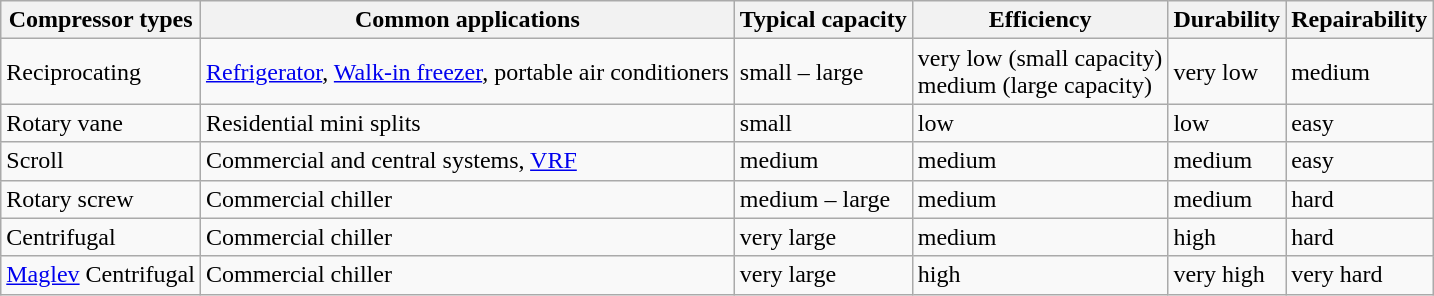<table class="wikitable sortable">
<tr>
<th>Compressor types</th>
<th>Common applications</th>
<th>Typical capacity</th>
<th>Efficiency</th>
<th>Durability</th>
<th>Repairability</th>
</tr>
<tr>
<td>Reciprocating</td>
<td><a href='#'>Refrigerator</a>, <a href='#'>Walk-in freezer</a>, portable air conditioners</td>
<td>small – large</td>
<td>very low (small capacity)<br>medium (large capacity)</td>
<td>very low</td>
<td>medium</td>
</tr>
<tr>
<td>Rotary vane</td>
<td>Residential mini splits</td>
<td>small</td>
<td>low</td>
<td>low</td>
<td>easy</td>
</tr>
<tr>
<td>Scroll</td>
<td>Commercial and central systems, <a href='#'>VRF</a></td>
<td>medium</td>
<td>medium</td>
<td>medium</td>
<td>easy</td>
</tr>
<tr>
<td>Rotary screw</td>
<td>Commercial chiller</td>
<td>medium – large</td>
<td>medium</td>
<td>medium</td>
<td>hard</td>
</tr>
<tr>
<td>Centrifugal</td>
<td>Commercial chiller</td>
<td>very large</td>
<td>medium</td>
<td>high</td>
<td>hard</td>
</tr>
<tr>
<td><a href='#'>Maglev</a> Centrifugal</td>
<td>Commercial chiller</td>
<td>very large</td>
<td>high</td>
<td>very high</td>
<td>very hard</td>
</tr>
</table>
